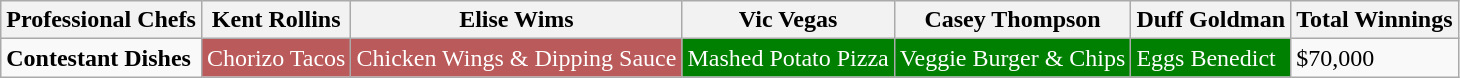<table class="wikitable">
<tr>
<th>Professional Chefs</th>
<th>Kent Rollins</th>
<th>Elise Wims</th>
<th>Vic Vegas</th>
<th>Casey Thompson</th>
<th>Duff Goldman</th>
<th>Total Winnings</th>
</tr>
<tr>
<td><strong>Contestant Dishes</strong></td>
<td style="background: #BA5A5A; color: white">Chorizo Tacos</td>
<td style="background: #BA5A5A; color: white">Chicken Wings & Dipping Sauce</td>
<td style="background: green; color: white">Mashed Potato Pizza</td>
<td style="background: green; color: white">Veggie Burger & Chips</td>
<td style="background: green; color: white">Eggs Benedict</td>
<td>$70,000</td>
</tr>
</table>
